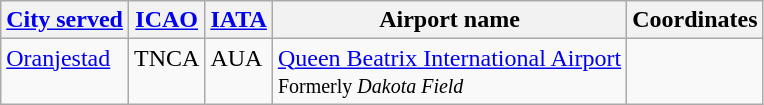<table class="wikitable sortable">
<tr>
<th><a href='#'>City served</a></th>
<th><a href='#'>ICAO</a></th>
<th><a href='#'>IATA</a></th>
<th>Airport name</th>
<th>Coordinates</th>
</tr>
<tr valign="top">
<td><a href='#'>Oranjestad</a></td>
<td>TNCA</td>
<td>AUA</td>
<td><a href='#'>Queen Beatrix International Airport</a><br><small>Formerly <em>Dakota Field</em></small></td>
<td><small></small></td>
</tr>
</table>
